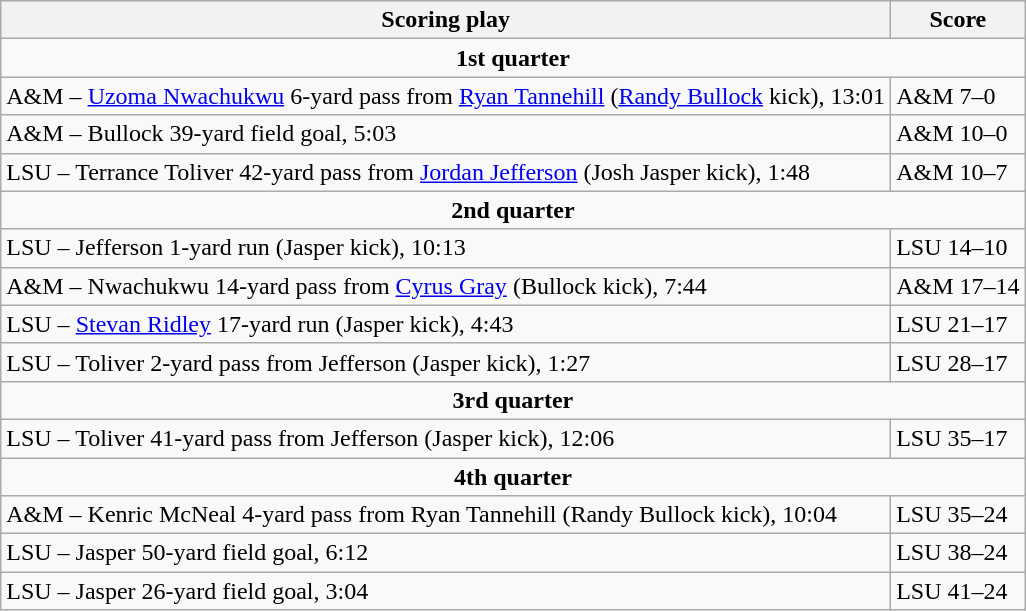<table class="wikitable">
<tr>
<th>Scoring play</th>
<th>Score</th>
</tr>
<tr>
<td colspan="4" align="center"><strong>1st quarter</strong></td>
</tr>
<tr>
<td>A&M – <a href='#'>Uzoma Nwachukwu</a> 6-yard pass from <a href='#'>Ryan Tannehill</a> (<a href='#'>Randy Bullock</a> kick), 13:01</td>
<td>A&M 7–0</td>
</tr>
<tr>
<td>A&M – Bullock 39-yard field goal, 5:03</td>
<td>A&M 10–0</td>
</tr>
<tr>
<td>LSU – Terrance Toliver 42-yard pass from <a href='#'>Jordan Jefferson</a> (Josh Jasper kick), 1:48</td>
<td>A&M 10–7</td>
</tr>
<tr>
<td colspan="4" align="center"><strong>2nd quarter</strong></td>
</tr>
<tr>
<td>LSU – Jefferson 1-yard run (Jasper kick), 10:13</td>
<td>LSU 14–10</td>
</tr>
<tr>
<td>A&M – Nwachukwu 14-yard pass from <a href='#'>Cyrus Gray</a> (Bullock kick), 7:44</td>
<td>A&M 17–14</td>
</tr>
<tr>
<td>LSU –	<a href='#'>Stevan Ridley</a> 17-yard run (Jasper kick), 4:43</td>
<td>LSU 21–17</td>
</tr>
<tr>
<td>LSU – Toliver 2-yard pass from Jefferson (Jasper kick), 1:27</td>
<td>LSU 28–17</td>
</tr>
<tr>
<td colspan="4" align="center"><strong>3rd quarter</strong></td>
</tr>
<tr>
<td>LSU – Toliver 41-yard pass from Jefferson (Jasper kick), 12:06</td>
<td>LSU 35–17</td>
</tr>
<tr>
<td colspan="4" align="center"><strong>4th quarter</strong></td>
</tr>
<tr>
<td>A&M – Kenric McNeal 4-yard pass from Ryan Tannehill (Randy Bullock kick), 10:04</td>
<td>LSU 35–24</td>
</tr>
<tr>
<td>LSU – Jasper 50-yard field goal, 6:12</td>
<td>LSU 38–24</td>
</tr>
<tr>
<td>LSU – Jasper 26-yard field goal, 3:04</td>
<td>LSU 41–24</td>
</tr>
</table>
